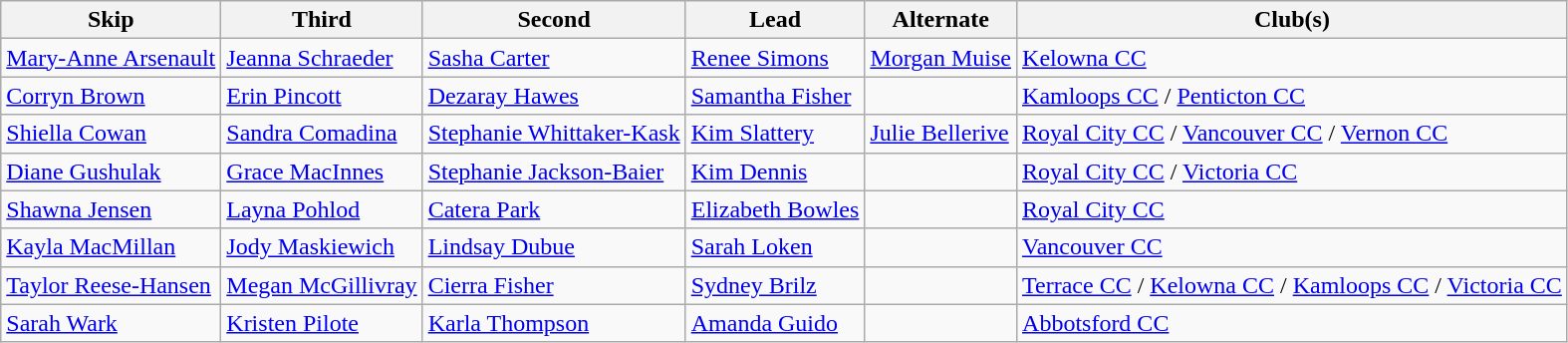<table class="wikitable">
<tr>
<th scope="col">Skip</th>
<th scope="col">Third</th>
<th scope="col">Second</th>
<th scope="col">Lead</th>
<th scope="col">Alternate</th>
<th scope="col">Club(s)</th>
</tr>
<tr>
<td><a href='#'>Mary-Anne Arsenault</a></td>
<td><a href='#'>Jeanna Schraeder</a></td>
<td><a href='#'>Sasha Carter</a></td>
<td><a href='#'>Renee Simons</a></td>
<td><a href='#'>Morgan Muise</a></td>
<td><a href='#'>Kelowna CC</a></td>
</tr>
<tr>
<td><a href='#'>Corryn Brown</a></td>
<td><a href='#'>Erin Pincott</a></td>
<td><a href='#'>Dezaray Hawes</a></td>
<td><a href='#'>Samantha Fisher</a></td>
<td></td>
<td><a href='#'>Kamloops CC</a> / <a href='#'>Penticton CC</a></td>
</tr>
<tr>
<td><a href='#'>Shiella Cowan</a></td>
<td><a href='#'>Sandra Comadina</a></td>
<td><a href='#'>Stephanie Whittaker-Kask</a></td>
<td><a href='#'>Kim Slattery</a></td>
<td><a href='#'>Julie Bellerive</a></td>
<td><a href='#'>Royal City CC</a> / <a href='#'>Vancouver CC</a> / <a href='#'>Vernon CC</a></td>
</tr>
<tr>
<td><a href='#'>Diane Gushulak</a></td>
<td><a href='#'>Grace MacInnes</a></td>
<td><a href='#'>Stephanie Jackson-Baier</a></td>
<td><a href='#'>Kim Dennis</a></td>
<td></td>
<td><a href='#'>Royal City CC</a> / <a href='#'>Victoria CC</a></td>
</tr>
<tr>
<td><a href='#'>Shawna Jensen</a></td>
<td><a href='#'>Layna Pohlod</a></td>
<td><a href='#'>Catera Park</a></td>
<td><a href='#'>Elizabeth Bowles</a></td>
<td></td>
<td><a href='#'>Royal City CC</a></td>
</tr>
<tr>
<td><a href='#'>Kayla MacMillan</a></td>
<td><a href='#'>Jody Maskiewich</a></td>
<td><a href='#'>Lindsay Dubue</a></td>
<td><a href='#'>Sarah Loken</a></td>
<td></td>
<td><a href='#'>Vancouver CC</a></td>
</tr>
<tr>
<td><a href='#'>Taylor Reese-Hansen</a></td>
<td><a href='#'>Megan McGillivray</a></td>
<td><a href='#'>Cierra Fisher</a></td>
<td><a href='#'>Sydney Brilz</a></td>
<td></td>
<td><a href='#'>Terrace CC</a> / <a href='#'>Kelowna CC</a> / <a href='#'>Kamloops CC</a> / <a href='#'>Victoria CC</a></td>
</tr>
<tr>
<td><a href='#'>Sarah Wark</a></td>
<td><a href='#'>Kristen Pilote</a></td>
<td><a href='#'>Karla Thompson</a></td>
<td><a href='#'>Amanda Guido</a></td>
<td></td>
<td><a href='#'>Abbotsford CC</a></td>
</tr>
</table>
